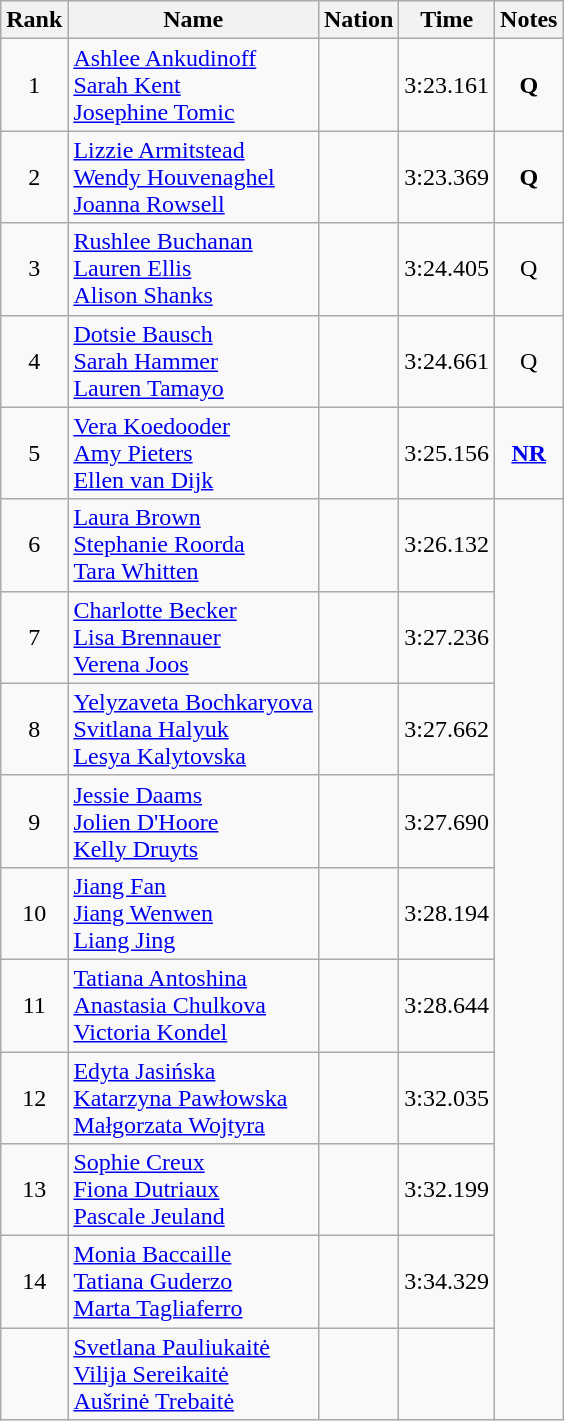<table class="wikitable sortable" style="text-align:center">
<tr>
<th>Rank</th>
<th>Name</th>
<th>Nation</th>
<th>Time</th>
<th>Notes</th>
</tr>
<tr>
<td>1</td>
<td align=left><a href='#'>Ashlee Ankudinoff</a><br><a href='#'>Sarah Kent</a><br> <a href='#'>Josephine Tomic</a></td>
<td align=left></td>
<td>3:23.161</td>
<td><strong>Q</strong></td>
</tr>
<tr>
<td>2</td>
<td align=left><a href='#'>Lizzie Armitstead</a><br><a href='#'>Wendy Houvenaghel</a><br><a href='#'>Joanna Rowsell</a></td>
<td align=left></td>
<td>3:23.369</td>
<td><strong>Q</strong></td>
</tr>
<tr>
<td>3</td>
<td align=left><a href='#'>Rushlee Buchanan</a><br><a href='#'>Lauren Ellis</a><br><a href='#'>Alison Shanks</a></td>
<td align=left></td>
<td>3:24.405</td>
<td>Q</td>
</tr>
<tr>
<td>4</td>
<td align=left><a href='#'>Dotsie Bausch</a><br><a href='#'>Sarah Hammer</a><br><a href='#'>Lauren Tamayo</a></td>
<td align=left></td>
<td>3:24.661</td>
<td>Q</td>
</tr>
<tr>
<td>5</td>
<td align=left><a href='#'>Vera Koedooder</a><br><a href='#'>Amy Pieters</a><br><a href='#'>Ellen van Dijk</a></td>
<td align=left></td>
<td>3:25.156</td>
<td><strong><a href='#'>NR</a></strong></td>
</tr>
<tr>
<td>6</td>
<td align=left><a href='#'>Laura Brown</a><br><a href='#'>Stephanie Roorda</a><br><a href='#'>Tara Whitten</a></td>
<td align=left></td>
<td>3:26.132</td>
</tr>
<tr>
<td>7</td>
<td align=left><a href='#'>Charlotte Becker</a><br><a href='#'>Lisa Brennauer</a><br><a href='#'>Verena Joos</a></td>
<td align=left></td>
<td>3:27.236</td>
</tr>
<tr>
<td>8</td>
<td align=left><a href='#'>Yelyzaveta Bochkaryova</a><br><a href='#'>Svitlana Halyuk</a><br><a href='#'>Lesya Kalytovska</a></td>
<td align=left></td>
<td>3:27.662</td>
</tr>
<tr>
<td>9</td>
<td align=left><a href='#'>Jessie Daams</a><br><a href='#'>Jolien D'Hoore</a><br><a href='#'>Kelly Druyts</a></td>
<td align=left></td>
<td>3:27.690</td>
</tr>
<tr>
<td>10</td>
<td align=left><a href='#'>Jiang Fan</a> <br><a href='#'>Jiang Wenwen</a><br><a href='#'>Liang Jing</a></td>
<td align=left></td>
<td>3:28.194</td>
</tr>
<tr>
<td>11</td>
<td align=left><a href='#'>Tatiana Antoshina</a><br><a href='#'>Anastasia Chulkova</a><br><a href='#'>Victoria Kondel</a></td>
<td align=left></td>
<td>3:28.644</td>
</tr>
<tr>
<td>12</td>
<td align=left><a href='#'>Edyta Jasińska</a><br><a href='#'>Katarzyna Pawłowska</a><br><a href='#'>Małgorzata Wojtyra</a></td>
<td align=left></td>
<td>3:32.035</td>
</tr>
<tr>
<td>13</td>
<td align=left><a href='#'>Sophie Creux</a><br><a href='#'>Fiona Dutriaux</a> <br><a href='#'>Pascale Jeuland</a></td>
<td align=left></td>
<td>3:32.199</td>
</tr>
<tr>
<td>14</td>
<td align=left><a href='#'>Monia Baccaille</a> <br><a href='#'>Tatiana Guderzo</a><br><a href='#'>Marta Tagliaferro</a></td>
<td align=left></td>
<td>3:34.329</td>
</tr>
<tr>
<td></td>
<td align=left><a href='#'>Svetlana Pauliukaitė</a><br><a href='#'>Vilija Sereikaitė</a> <br><a href='#'>Aušrinė Trebaitė</a></td>
<td align=left></td>
<td></td>
</tr>
</table>
